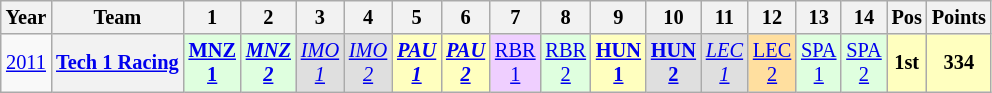<table class="wikitable" style="text-align:center; font-size:85%">
<tr>
<th>Year</th>
<th>Team</th>
<th>1</th>
<th>2</th>
<th>3</th>
<th>4</th>
<th>5</th>
<th>6</th>
<th>7</th>
<th>8</th>
<th>9</th>
<th>10</th>
<th>11</th>
<th>12</th>
<th>13</th>
<th>14</th>
<th>Pos</th>
<th>Points</th>
</tr>
<tr>
<td><a href='#'>2011</a></td>
<th nowrap><a href='#'>Tech 1 Racing</a></th>
<td style="background:#DFFFDF;"><strong><a href='#'>MNZ<br>1</a></strong><br></td>
<td style="background:#DFFFDF;"><strong><em><a href='#'>MNZ<br>2</a></em></strong><br></td>
<td style="background:#DFDFDF;"><em><a href='#'>IMO<br>1</a></em><br></td>
<td style="background:#DFDFDF;"><em><a href='#'>IMO<br>2</a></em><br></td>
<td style="background:#FFFFBF;"><strong><em><a href='#'>PAU<br>1</a></em></strong><br></td>
<td style="background:#FFFFBF;"><strong><em><a href='#'>PAU<br>2</a></em></strong><br></td>
<td style="background:#EFCFFF;"><a href='#'>RBR<br>1</a><br></td>
<td style="background:#DFFFDF;"><a href='#'>RBR<br>2</a><br></td>
<td style="background:#FFFFBF;"><strong><a href='#'>HUN<br>1</a></strong><br></td>
<td style="background:#DFDFDF;"><strong><a href='#'>HUN<br>2</a></strong><br></td>
<td style="background:#DFDFDF;"><em><a href='#'>LEC<br>1</a></em><br></td>
<td style="background:#FFDF9F;"><a href='#'>LEC<br>2</a><br></td>
<td style="background:#DFFFDF;"><a href='#'>SPA<br>1</a><br></td>
<td style="background:#DFFFDF;"><a href='#'>SPA<br>2</a><br></td>
<th style="background:#FFFFBF;">1st</th>
<th style="background:#FFFFBF;">334</th>
</tr>
</table>
